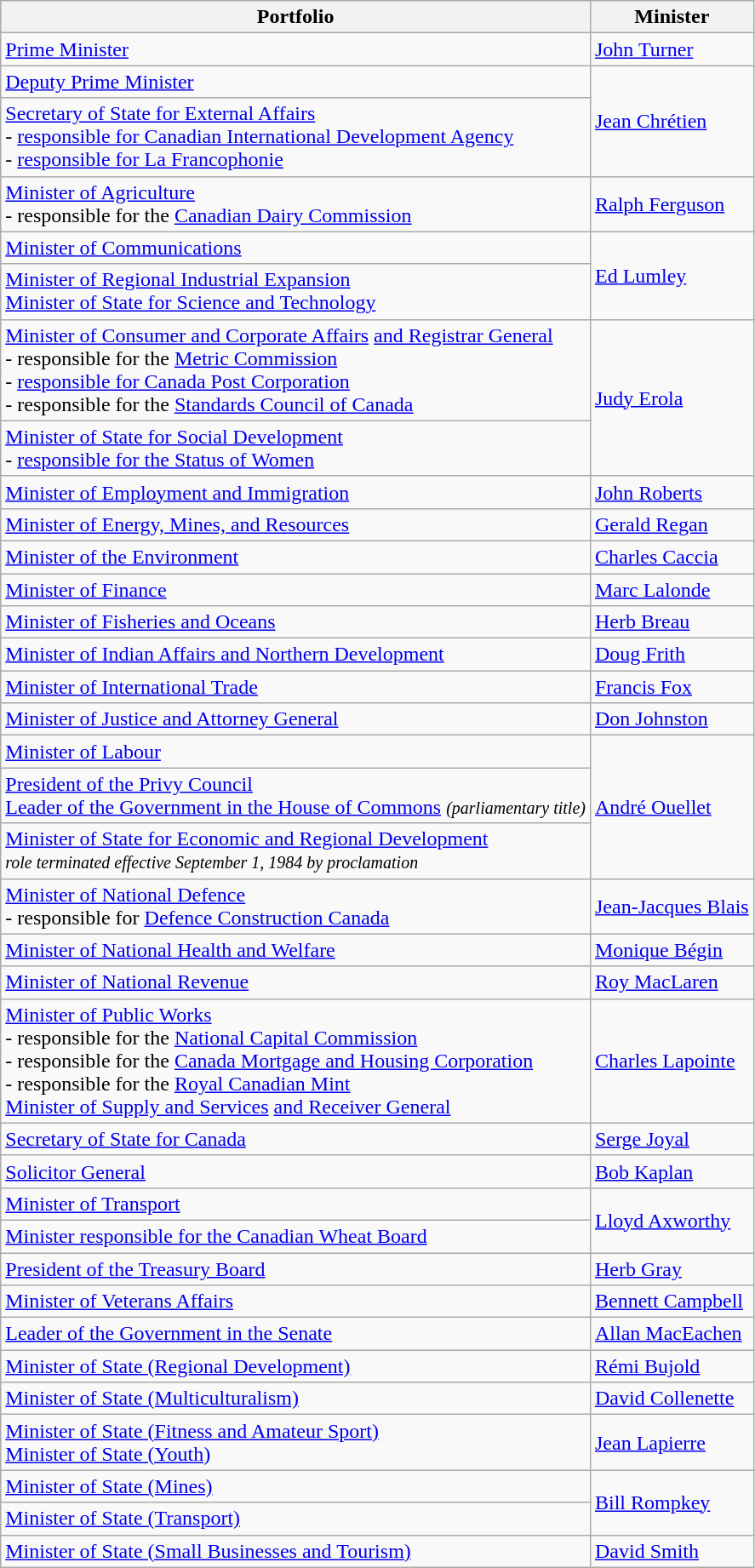<table class="wikitable">
<tr>
<th>Portfolio</th>
<th>Minister</th>
</tr>
<tr>
<td><a href='#'>Prime Minister</a></td>
<td><a href='#'>John Turner</a></td>
</tr>
<tr>
<td><a href='#'>Deputy Prime Minister</a></td>
<td rowspan="2"><a href='#'>Jean Chrétien</a></td>
</tr>
<tr>
<td><a href='#'>Secretary of State for External Affairs</a>  <br> - <a href='#'>responsible for Canadian International Development Agency</a><br> - <a href='#'>responsible for La Francophonie</a></td>
</tr>
<tr>
<td><a href='#'>Minister of Agriculture</a><br> - responsible for the <a href='#'>Canadian Dairy Commission</a></td>
<td><a href='#'>Ralph Ferguson</a></td>
</tr>
<tr>
<td><a href='#'>Minister of Communications</a></td>
<td rowspan="2"><a href='#'>Ed Lumley</a></td>
</tr>
<tr>
<td><a href='#'>Minister of Regional Industrial Expansion</a> <br> <a href='#'>Minister of State for Science and Technology</a></td>
</tr>
<tr>
<td><a href='#'>Minister of Consumer and Corporate Affairs</a> <a href='#'>and Registrar General</a> <br> - responsible for the <a href='#'>Metric Commission</a> <br> - <a href='#'>responsible for Canada Post Corporation</a>  <br> - responsible for the <a href='#'>Standards Council of Canada</a></td>
<td rowspan="2"><a href='#'>Judy Erola</a></td>
</tr>
<tr>
<td><a href='#'>Minister of State for Social Development</a><br> - <a href='#'>responsible for the Status of Women</a></td>
</tr>
<tr>
<td><a href='#'>Minister of Employment and Immigration</a></td>
<td><a href='#'>John Roberts</a></td>
</tr>
<tr>
<td><a href='#'>Minister of Energy, Mines, and Resources</a></td>
<td><a href='#'>Gerald Regan</a></td>
</tr>
<tr>
<td><a href='#'>Minister of the Environment</a></td>
<td><a href='#'>Charles Caccia</a></td>
</tr>
<tr>
<td><a href='#'>Minister of Finance</a></td>
<td><a href='#'>Marc Lalonde</a></td>
</tr>
<tr>
<td><a href='#'>Minister of Fisheries and Oceans</a></td>
<td><a href='#'>Herb Breau</a></td>
</tr>
<tr>
<td><a href='#'>Minister of Indian Affairs and Northern Development</a></td>
<td><a href='#'>Doug Frith</a></td>
</tr>
<tr>
<td><a href='#'>Minister of International Trade</a></td>
<td><a href='#'>Francis Fox</a></td>
</tr>
<tr>
<td><a href='#'>Minister of Justice and Attorney General</a></td>
<td><a href='#'>Don Johnston</a></td>
</tr>
<tr>
<td><a href='#'>Minister of Labour</a></td>
<td rowspan="3"><a href='#'>André Ouellet</a></td>
</tr>
<tr>
<td><a href='#'>President of the Privy Council</a> <br> <a href='#'>Leader of the Government in the House of Commons</a> <small><em>(parliamentary title)</em></small></td>
</tr>
<tr>
<td><a href='#'>Minister of State for Economic and Regional Development</a> <br> <small><em>role terminated effective September 1, 1984 by proclamation</em></small></td>
</tr>
<tr>
<td><a href='#'>Minister of National Defence</a> <br> - responsible for <a href='#'>Defence Construction Canada</a></td>
<td><a href='#'>Jean-Jacques Blais</a></td>
</tr>
<tr>
<td><a href='#'>Minister of National Health and Welfare</a></td>
<td><a href='#'>Monique Bégin</a></td>
</tr>
<tr>
<td><a href='#'>Minister of National Revenue</a></td>
<td><a href='#'>Roy MacLaren</a></td>
</tr>
<tr>
<td><a href='#'>Minister of Public Works</a> <br> - responsible for the <a href='#'>National Capital Commission</a> <br> - responsible for the <a href='#'>Canada Mortgage and Housing Corporation</a> <br> - responsible for the <a href='#'>Royal Canadian Mint</a><br> <a href='#'>Minister of Supply and Services</a> <a href='#'>and Receiver General</a></td>
<td><a href='#'>Charles Lapointe</a></td>
</tr>
<tr>
<td><a href='#'>Secretary of State for Canada</a></td>
<td><a href='#'>Serge Joyal</a></td>
</tr>
<tr>
<td><a href='#'>Solicitor General</a></td>
<td><a href='#'>Bob Kaplan</a></td>
</tr>
<tr>
<td><a href='#'>Minister of Transport</a></td>
<td rowspan="2"><a href='#'>Lloyd Axworthy</a></td>
</tr>
<tr>
<td><a href='#'>Minister responsible for the Canadian Wheat Board</a></td>
</tr>
<tr>
<td><a href='#'>President of the Treasury Board</a></td>
<td><a href='#'>Herb Gray</a></td>
</tr>
<tr>
<td><a href='#'>Minister of Veterans Affairs</a></td>
<td><a href='#'>Bennett Campbell</a></td>
</tr>
<tr>
<td><a href='#'>Leader of the Government in the Senate</a></td>
<td><a href='#'>Allan MacEachen</a></td>
</tr>
<tr>
<td><a href='#'>Minister of State (Regional Development)</a></td>
<td><a href='#'>Rémi Bujold</a></td>
</tr>
<tr>
<td><a href='#'>Minister of State (Multiculturalism)</a></td>
<td><a href='#'>David Collenette</a></td>
</tr>
<tr>
<td><a href='#'>Minister of State (Fitness and Amateur Sport)</a> <br> <a href='#'>Minister of State (Youth)</a></td>
<td><a href='#'>Jean Lapierre</a></td>
</tr>
<tr>
<td><a href='#'>Minister of State (Mines)</a></td>
<td rowspan="2"><a href='#'>Bill Rompkey</a></td>
</tr>
<tr>
<td><a href='#'>Minister of State (Transport)</a></td>
</tr>
<tr>
<td><a href='#'>Minister of State (Small Businesses and Tourism)</a></td>
<td><a href='#'>David Smith</a></td>
</tr>
</table>
